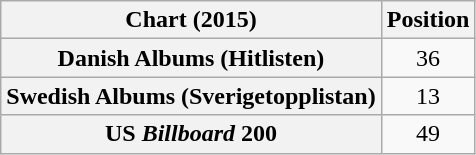<table class="wikitable sortable plainrowheaders" style="text-align:center">
<tr>
<th scope="col">Chart (2015)</th>
<th scope="col">Position</th>
</tr>
<tr>
<th scope="row">Danish Albums (Hitlisten)</th>
<td>36</td>
</tr>
<tr>
<th scope="row">Swedish Albums (Sverigetopplistan)</th>
<td>13</td>
</tr>
<tr>
<th scope="row">US <em>Billboard</em> 200</th>
<td>49</td>
</tr>
</table>
